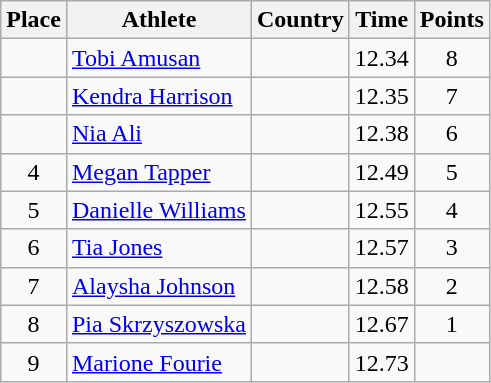<table class="wikitable">
<tr>
<th>Place</th>
<th>Athlete</th>
<th>Country</th>
<th>Time</th>
<th>Points</th>
</tr>
<tr>
<td align=center></td>
<td><a href='#'>Tobi Amusan</a></td>
<td></td>
<td>12.34</td>
<td align=center>8</td>
</tr>
<tr>
<td align=center></td>
<td><a href='#'>Kendra Harrison</a></td>
<td></td>
<td>12.35</td>
<td align=center>7</td>
</tr>
<tr>
<td align=center></td>
<td><a href='#'>Nia Ali</a></td>
<td></td>
<td>12.38</td>
<td align=center>6</td>
</tr>
<tr>
<td align=center>4</td>
<td><a href='#'>Megan Tapper</a></td>
<td></td>
<td>12.49</td>
<td align=center>5</td>
</tr>
<tr>
<td align=center>5</td>
<td><a href='#'>Danielle Williams</a></td>
<td></td>
<td>12.55</td>
<td align=center>4</td>
</tr>
<tr>
<td align=center>6</td>
<td><a href='#'>Tia Jones</a></td>
<td></td>
<td>12.57</td>
<td align=center>3</td>
</tr>
<tr>
<td align=center>7</td>
<td><a href='#'>Alaysha Johnson</a></td>
<td></td>
<td>12.58</td>
<td align=center>2</td>
</tr>
<tr>
<td align=center>8</td>
<td><a href='#'>Pia Skrzyszowska</a></td>
<td></td>
<td>12.67</td>
<td align=center>1</td>
</tr>
<tr>
<td align=center>9</td>
<td><a href='#'>Marione Fourie</a></td>
<td></td>
<td>12.73</td>
<td align=center></td>
</tr>
</table>
